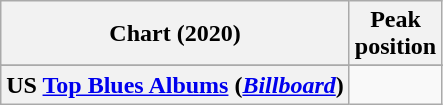<table class="wikitable plainrowheaders">
<tr>
<th>Chart (2020)</th>
<th>Peak<br>position</th>
</tr>
<tr>
</tr>
<tr>
<th scope="row">US <a href='#'>Top Blues Albums</a> (<em><a href='#'>Billboard</a></em>)</th>
<td></td>
</tr>
</table>
